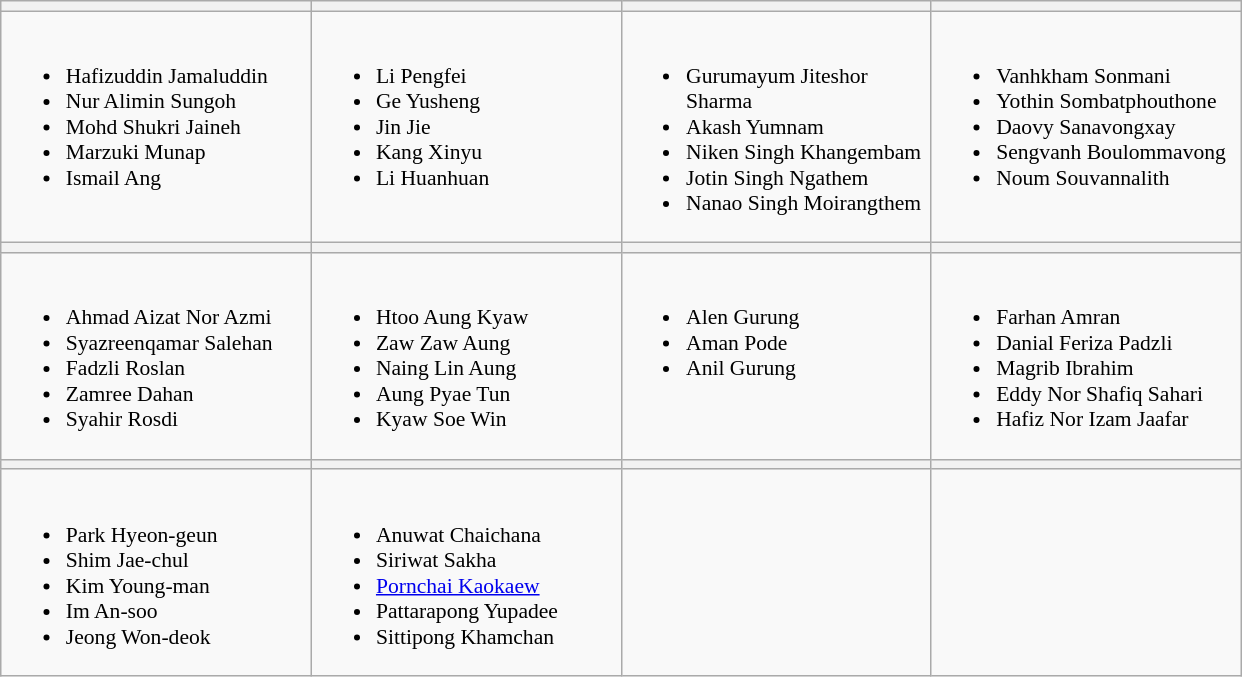<table class="wikitable" style="font-size:90%">
<tr>
<th width=200></th>
<th width=200></th>
<th width=200></th>
<th width=200></th>
</tr>
<tr>
<td valign=top><br><ul><li>Hafizuddin Jamaluddin</li><li>Nur Alimin Sungoh</li><li>Mohd Shukri Jaineh</li><li>Marzuki Munap</li><li>Ismail Ang</li></ul></td>
<td valign=top><br><ul><li>Li Pengfei</li><li>Ge Yusheng</li><li>Jin Jie</li><li>Kang Xinyu</li><li>Li Huanhuan</li></ul></td>
<td valign=top><br><ul><li>Gurumayum Jiteshor Sharma</li><li>Akash Yumnam</li><li>Niken Singh Khangembam</li><li>Jotin Singh Ngathem</li><li>Nanao Singh Moirangthem</li></ul></td>
<td valign=top><br><ul><li>Vanhkham Sonmani</li><li>Yothin Sombatphouthone</li><li>Daovy Sanavongxay</li><li>Sengvanh Boulommavong</li><li>Noum Souvannalith</li></ul></td>
</tr>
<tr>
<th></th>
<th></th>
<th></th>
<th></th>
</tr>
<tr>
<td valign=top><br><ul><li>Ahmad Aizat Nor Azmi</li><li>Syazreenqamar Salehan</li><li>Fadzli Roslan</li><li>Zamree Dahan</li><li>Syahir Rosdi</li></ul></td>
<td valign=top><br><ul><li>Htoo Aung Kyaw</li><li>Zaw Zaw Aung</li><li>Naing Lin Aung</li><li>Aung Pyae Tun</li><li>Kyaw Soe Win</li></ul></td>
<td valign=top><br><ul><li>Alen Gurung</li><li>Aman Pode</li><li>Anil Gurung</li></ul></td>
<td valign=top><br><ul><li>Farhan Amran</li><li>Danial Feriza Padzli</li><li>Magrib Ibrahim</li><li>Eddy Nor Shafiq Sahari</li><li>Hafiz Nor Izam Jaafar</li></ul></td>
</tr>
<tr>
<th></th>
<th></th>
<th></th>
<th></th>
</tr>
<tr>
<td valign=top><br><ul><li>Park Hyeon-geun</li><li>Shim Jae-chul</li><li>Kim Young-man</li><li>Im An-soo</li><li>Jeong Won-deok</li></ul></td>
<td valign=top><br><ul><li>Anuwat Chaichana</li><li>Siriwat Sakha</li><li><a href='#'>Pornchai Kaokaew</a></li><li>Pattarapong Yupadee</li><li>Sittipong Khamchan</li></ul></td>
<td valign=top></td>
<td valign=top></td>
</tr>
</table>
